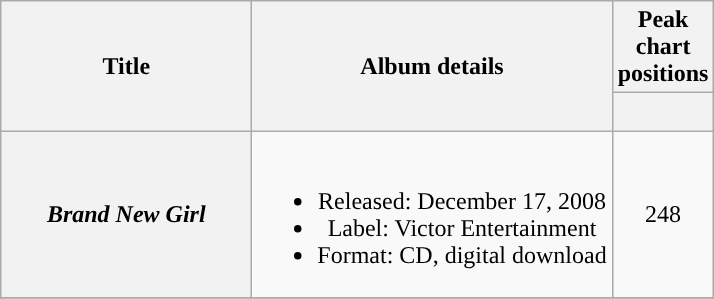<table class="wikitable plainrowheaders" style="text-align:center;">
<tr>
<th scope="col" rowspan="2" style="width:10em;">Title</th>
<th scope="col" rowspan="2">Album details</th>
<th colspan="1" scope="col">Peak chart positions</th>
</tr>
<tr>
<th style="width:3em"><br></th>
</tr>
<tr>
<th scope="row"><em>Brand New Girl</em></th>
<td><br><ul><li>Released: December 17, 2008 </li><li>Label: Victor Entertainment</li><li>Format: CD, digital download</li></ul></td>
<td>248</td>
</tr>
<tr>
</tr>
</table>
